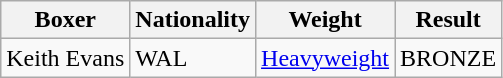<table class="wikitable">
<tr>
<th>Boxer</th>
<th>Nationality</th>
<th>Weight</th>
<th>Result</th>
</tr>
<tr>
<td>Keith Evans</td>
<td> WAL</td>
<td><a href='#'>Heavyweight</a></td>
<td>BRONZE</td>
</tr>
</table>
